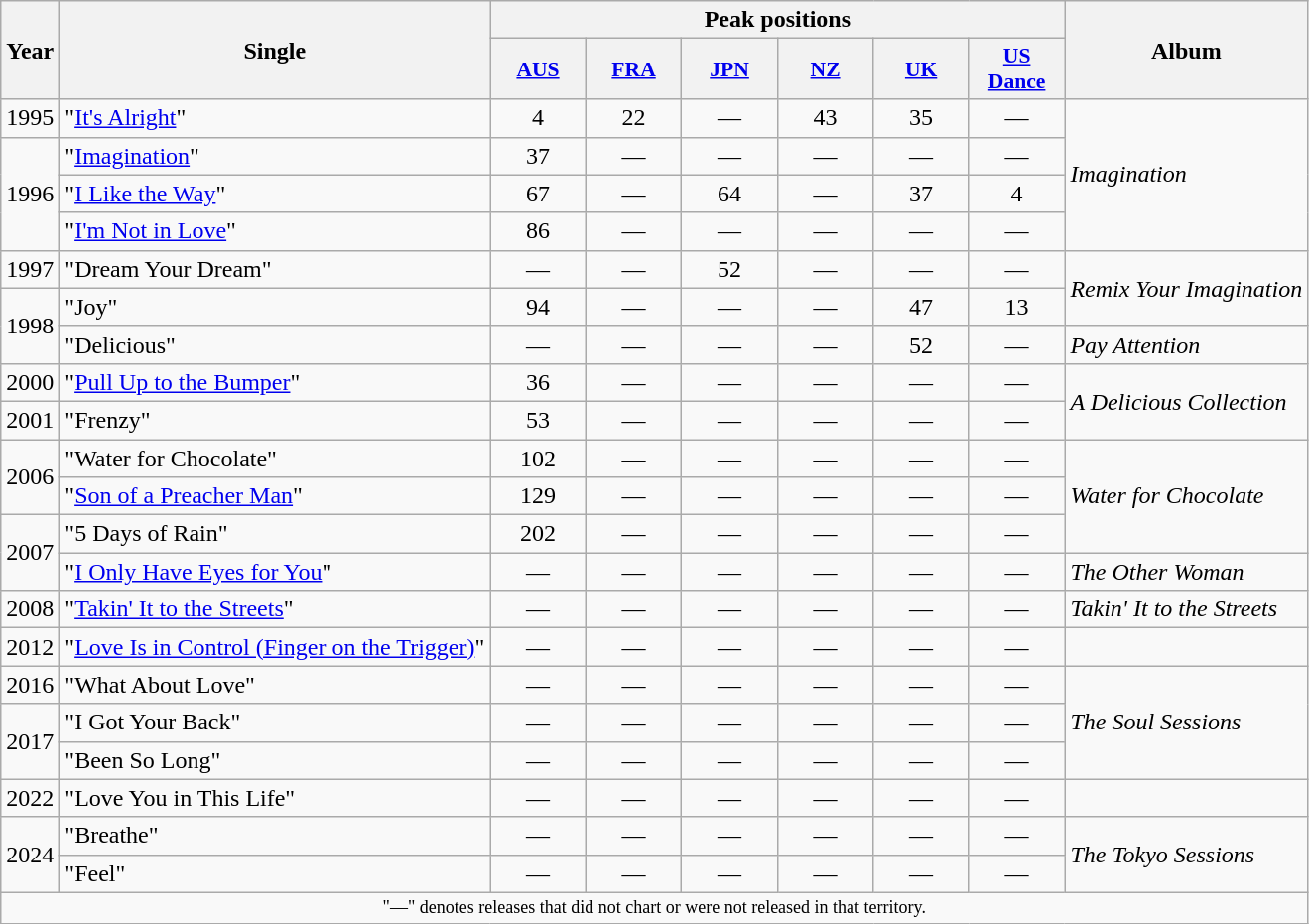<table class="wikitable">
<tr>
<th rowspan="2">Year</th>
<th rowspan="2">Single</th>
<th colspan="6">Peak positions</th>
<th rowspan="2">Album</th>
</tr>
<tr>
<th style="width:4em;font-size:90%"><a href='#'>AUS</a><br></th>
<th style="width:4em;font-size:90%"><a href='#'>FRA</a><br></th>
<th style="width:4em;font-size:90%"><a href='#'>JPN</a></th>
<th style="width:4em;font-size:90%"><a href='#'>NZ</a><br></th>
<th style="width:4em;font-size:90%"><a href='#'>UK</a><br></th>
<th style="width:4em;font-size:90%"><a href='#'>US Dance</a><br></th>
</tr>
<tr>
<td>1995</td>
<td>"<a href='#'>It's Alright</a>"</td>
<td style="text-align:center;">4</td>
<td style="text-align:center;">22</td>
<td style="text-align:center;">—</td>
<td style="text-align:center;">43</td>
<td style="text-align:center;">35</td>
<td style="text-align:center;">—</td>
<td rowspan="4"><em>Imagination</em></td>
</tr>
<tr>
<td rowspan="3">1996</td>
<td>"<a href='#'>Imagination</a>"</td>
<td style="text-align:center;">37</td>
<td style="text-align:center;">—</td>
<td style="text-align:center;">—</td>
<td style="text-align:center;">—</td>
<td style="text-align:center;">—</td>
<td style="text-align:center;">—</td>
</tr>
<tr>
<td>"<a href='#'>I Like the Way</a>"</td>
<td style="text-align:center;">67</td>
<td style="text-align:center;">—</td>
<td style="text-align:center;">64</td>
<td style="text-align:center;">—</td>
<td style="text-align:center;">37</td>
<td style="text-align:center;">4</td>
</tr>
<tr>
<td>"<a href='#'>I'm Not in Love</a>"</td>
<td style="text-align:center;">86</td>
<td style="text-align:center;">—</td>
<td style="text-align:center;">—</td>
<td style="text-align:center;">—</td>
<td style="text-align:center;">—</td>
<td style="text-align:center;">—</td>
</tr>
<tr>
<td>1997</td>
<td>"Dream Your Dream"</td>
<td style="text-align:center;">—</td>
<td style="text-align:center;">—</td>
<td style="text-align:center;">52</td>
<td style="text-align:center;">—</td>
<td style="text-align:center;">—</td>
<td style="text-align:center;">—</td>
<td style="text-align:center;" rowspan="2"><em>Remix Your Imagination</em></td>
</tr>
<tr>
<td style="text-align:center;" rowspan="2">1998</td>
<td>"Joy"</td>
<td style="text-align:center;">94</td>
<td style="text-align:center;">—</td>
<td style="text-align:center;">—</td>
<td style="text-align:center;">—</td>
<td style="text-align:center;">47</td>
<td style="text-align:center;">13</td>
</tr>
<tr>
<td>"Delicious"<br></td>
<td style="text-align:center;">—</td>
<td style="text-align:center;">—</td>
<td style="text-align:center;">—</td>
<td style="text-align:center;">—</td>
<td style="text-align:center;">52</td>
<td style="text-align:center;">—</td>
<td><em>Pay Attention</em></td>
</tr>
<tr>
<td style="text-align:center;">2000</td>
<td>"<a href='#'>Pull Up to the Bumper</a>"</td>
<td style="text-align:center;">36</td>
<td style="text-align:center;">—</td>
<td style="text-align:center;">—</td>
<td style="text-align:center;">—</td>
<td style="text-align:center;">—</td>
<td style="text-align:center;">—</td>
<td rowspan="2"><em>A Delicious Collection</em></td>
</tr>
<tr>
<td style="text-align:center;">2001</td>
<td>"Frenzy"</td>
<td style="text-align:center;">53</td>
<td style="text-align:center;">—</td>
<td style="text-align:center;">—</td>
<td style="text-align:center;">—</td>
<td style="text-align:center;">—</td>
<td style="text-align:center;">—</td>
</tr>
<tr>
<td style="text-align:center;" rowspan="2">2006</td>
<td>"Water for Chocolate"</td>
<td style="text-align:center;">102</td>
<td style="text-align:center;">—</td>
<td style="text-align:center;">—</td>
<td style="text-align:center;">—</td>
<td style="text-align:center;">—</td>
<td style="text-align:center;">—</td>
<td rowspan="3"><em>Water for Chocolate</em></td>
</tr>
<tr>
<td>"<a href='#'>Son of a Preacher Man</a>"</td>
<td style="text-align:center;">129</td>
<td style="text-align:center;">—</td>
<td style="text-align:center;">—</td>
<td style="text-align:center;">—</td>
<td style="text-align:center;">—</td>
<td style="text-align:center;">—</td>
</tr>
<tr>
<td style="text-align:center;" rowspan="2">2007</td>
<td>"5 Days of Rain"<br></td>
<td style="text-align:center;">202</td>
<td style="text-align:center;">—</td>
<td style="text-align:center;">—</td>
<td style="text-align:center;">—</td>
<td style="text-align:center;">—</td>
<td style="text-align:center;">—</td>
</tr>
<tr>
<td>"<a href='#'>I Only Have Eyes for You</a>"<br></td>
<td style="text-align:center;">—</td>
<td style="text-align:center;">—</td>
<td style="text-align:center;">—</td>
<td style="text-align:center;">—</td>
<td style="text-align:center;">—</td>
<td style="text-align:center;">—</td>
<td><em>The Other Woman</em></td>
</tr>
<tr>
<td style="text-align:center;">2008</td>
<td>"<a href='#'>Takin' It to the Streets</a>"<br></td>
<td style="text-align:center;">—</td>
<td style="text-align:center;">—</td>
<td style="text-align:center;">—</td>
<td style="text-align:center;">—</td>
<td style="text-align:center;">—</td>
<td style="text-align:center;">—</td>
<td><em>Takin' It to the Streets</em></td>
</tr>
<tr>
<td style="text-align:center;">2012</td>
<td>"<a href='#'>Love Is in Control (Finger on the Trigger)</a>"<br></td>
<td style="text-align:center;">—</td>
<td style="text-align:center;">—</td>
<td style="text-align:center;">—</td>
<td style="text-align:center;">—</td>
<td style="text-align:center;">—</td>
<td style="text-align:center;">—</td>
<td></td>
</tr>
<tr>
<td style="text-align:center;">2016</td>
<td>"What About Love"</td>
<td style="text-align:center;">—</td>
<td style="text-align:center;">—</td>
<td style="text-align:center;">—</td>
<td style="text-align:center;">—</td>
<td style="text-align:center;">—</td>
<td style="text-align:center;">—</td>
<td rowspan="3"><em>The Soul Sessions</em></td>
</tr>
<tr>
<td style="text-align:center;" rowspan="2">2017</td>
<td>"I Got Your Back"</td>
<td style="text-align:center;">—</td>
<td style="text-align:center;">—</td>
<td style="text-align:center;">—</td>
<td style="text-align:center;">—</td>
<td style="text-align:center;">—</td>
<td style="text-align:center;">—</td>
</tr>
<tr>
<td>"Been So Long"</td>
<td style="text-align:center;">—</td>
<td style="text-align:center;">—</td>
<td style="text-align:center;">—</td>
<td style="text-align:center;">—</td>
<td style="text-align:center;">—</td>
<td style="text-align:center;">—</td>
</tr>
<tr>
<td rowspan="1">2022</td>
<td>"Love You in This Life"<br></td>
<td style="text-align:center;">—</td>
<td style="text-align:center;">—</td>
<td style="text-align:center;">—</td>
<td style="text-align:center;">—</td>
<td style="text-align:center;">—</td>
<td style="text-align:center;">—</td>
<td></td>
</tr>
<tr>
<td rowspan="2">2024</td>
<td>"Breathe"<br></td>
<td style="text-align:center;">—</td>
<td style="text-align:center;">—</td>
<td style="text-align:center;">—</td>
<td style="text-align:center;">—</td>
<td style="text-align:center;">—</td>
<td style="text-align:center;">—</td>
<td rowspan="2"><em>The Tokyo Sessions</em></td>
</tr>
<tr>
<td>"Feel"<br></td>
<td style="text-align:center;">—</td>
<td style="text-align:center;">—</td>
<td style="text-align:center;">—</td>
<td style="text-align:center;">—</td>
<td style="text-align:center;">—</td>
<td style="text-align:center;">—</td>
</tr>
<tr>
<td colspan="10" style="text-align:center; font-size:9pt;">"—" denotes releases that did not chart or were not released in that territory.</td>
</tr>
</table>
